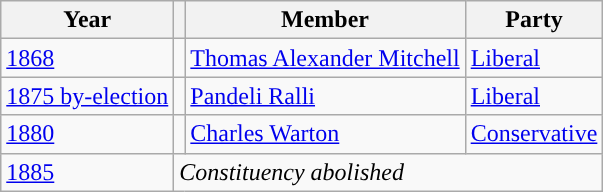<table class="wikitable">
<tr>
<th>Year</th>
<th></th>
<th>Member</th>
<th>Party</th>
</tr>
<tr>
<td><a href='#'>1868</a></td>
<td style="color:inherit;background-color: "></td>
<td><a href='#'>Thomas Alexander Mitchell</a></td>
<td><a href='#'>Liberal</a></td>
</tr>
<tr>
<td><a href='#'>1875 by-election</a></td>
<td style="color:inherit;background-color: "></td>
<td><a href='#'>Pandeli Ralli</a></td>
<td><a href='#'>Liberal</a></td>
</tr>
<tr>
<td><a href='#'>1880</a></td>
<td style="color:inherit;background-color: "></td>
<td><a href='#'>Charles Warton</a></td>
<td><a href='#'>Conservative</a></td>
</tr>
<tr>
<td><a href='#'>1885</a></td>
<td colspan="3"><em>Constituency abolished</em></td>
</tr>
</table>
